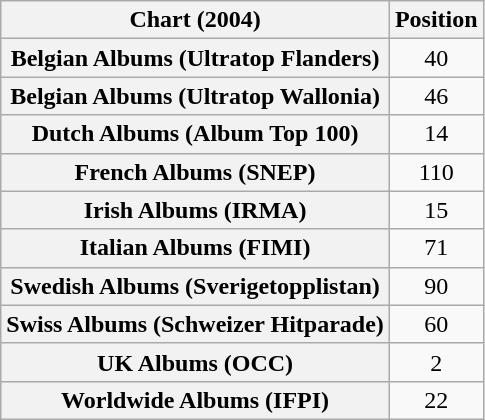<table class="wikitable plainrowheaders sortable">
<tr>
<th scope="col">Chart (2004)</th>
<th scope="col">Position</th>
</tr>
<tr>
<th scope="row">Belgian Albums (Ultratop Flanders)</th>
<td align="center">40</td>
</tr>
<tr>
<th scope="row">Belgian Albums (Ultratop Wallonia)</th>
<td align="center">46</td>
</tr>
<tr>
<th scope="row">Dutch Albums (Album Top 100)</th>
<td align="center">14</td>
</tr>
<tr>
<th scope="row">French Albums (SNEP)</th>
<td align="center">110</td>
</tr>
<tr>
<th scope="row">Irish Albums (IRMA)</th>
<td align="center">15</td>
</tr>
<tr>
<th scope="row">Italian Albums (FIMI)</th>
<td align="center">71</td>
</tr>
<tr>
<th scope="row">Swedish Albums (Sverigetopplistan)</th>
<td align="center">90</td>
</tr>
<tr>
<th scope="row">Swiss Albums (Schweizer Hitparade)</th>
<td align="center">60</td>
</tr>
<tr>
<th scope="row">UK Albums (OCC)</th>
<td align="center">2</td>
</tr>
<tr>
<th scope="row">Worldwide Albums (IFPI)</th>
<td align="center">22</td>
</tr>
</table>
